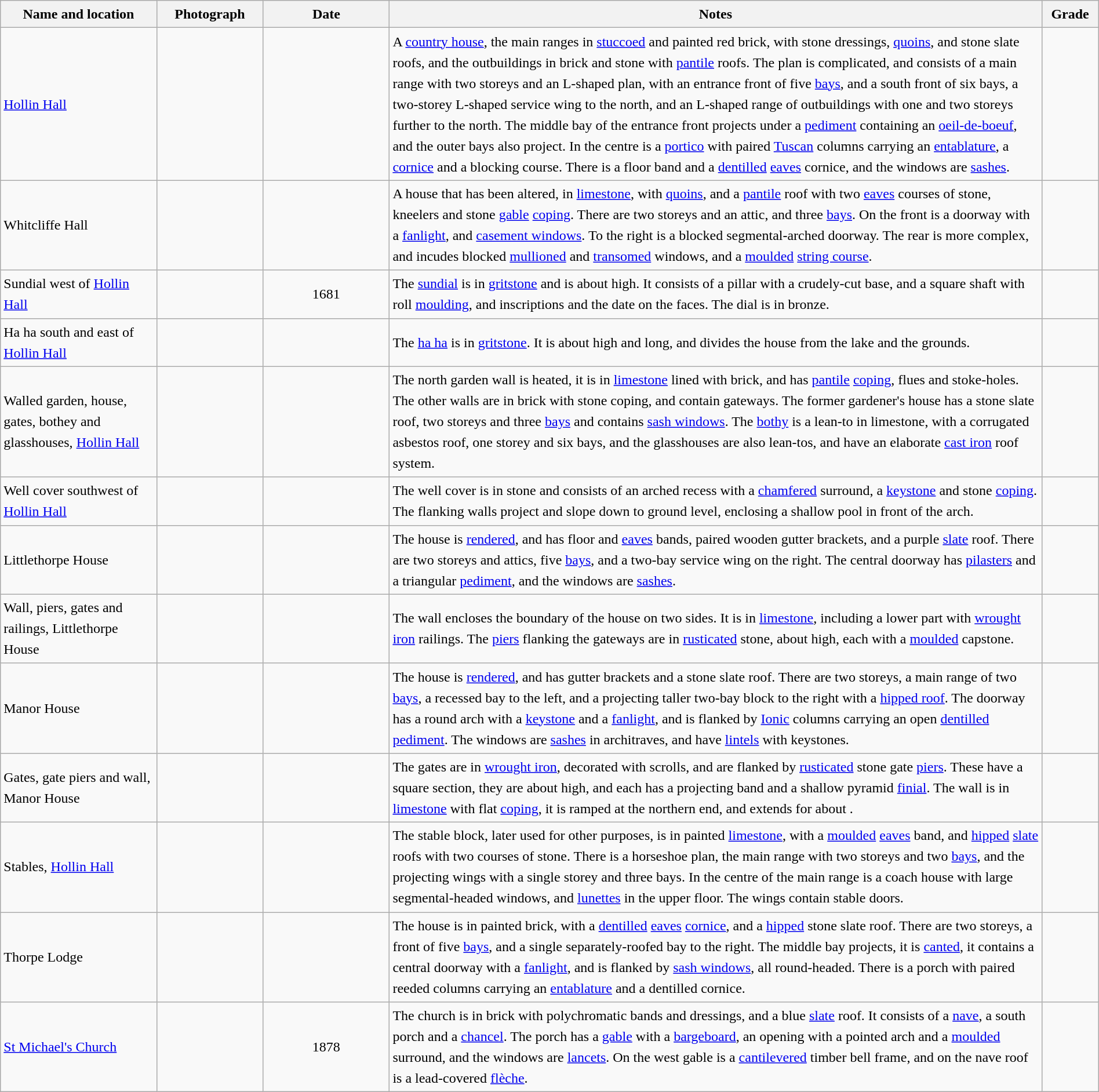<table class="wikitable sortable plainrowheaders" style="width:100%; border:0px; text-align:left; line-height:150%">
<tr>
<th scope="col" style="width:150px">Name and location</th>
<th scope="col" style="width:100px" class="unsortable">Photograph</th>
<th scope="col" style="width:120px">Date</th>
<th scope="col" style="width:650px" class="unsortable">Notes</th>
<th scope="col" style="width:50px">Grade</th>
</tr>
<tr>
<td><a href='#'>Hollin Hall</a><br><small></small></td>
<td></td>
<td align="center"></td>
<td>A <a href='#'>country house</a>, the main ranges in <a href='#'>stuccoed</a> and painted red brick, with stone dressings, <a href='#'>quoins</a>, and stone slate roofs, and the outbuildings in brick and stone with <a href='#'>pantile</a> roofs. The plan is complicated, and consists of a main range with two storeys and an L-shaped plan, with an entrance front of five <a href='#'>bays</a>, and a south front of six bays, a two-storey L-shaped service wing to the north, and an L-shaped range of outbuildings with one and two storeys further to the north. The middle bay of the entrance front projects under a <a href='#'>pediment</a> containing an <a href='#'>oeil-de-boeuf</a>, and the outer bays also project. In the centre is a <a href='#'>portico</a> with paired <a href='#'>Tuscan</a> columns carrying an <a href='#'>entablature</a>, a <a href='#'>cornice</a> and a blocking course. There is a floor band and a <a href='#'>dentilled</a> <a href='#'>eaves</a> cornice, and the windows are <a href='#'>sashes</a>.</td>
<td align="center" ></td>
</tr>
<tr>
<td>Whitcliffe Hall<br><small></small></td>
<td></td>
<td align="center"></td>
<td>A house that has been altered, in <a href='#'>limestone</a>, with <a href='#'>quoins</a>, and a <a href='#'>pantile</a> roof with two <a href='#'>eaves</a> courses of stone, kneelers and stone <a href='#'>gable</a> <a href='#'>coping</a>. There are two storeys and an attic, and three <a href='#'>bays</a>. On the front is a doorway with a <a href='#'>fanlight</a>, and <a href='#'>casement windows</a>. To the right is a blocked segmental-arched doorway. The rear is more complex, and incudes blocked <a href='#'>mullioned</a> and <a href='#'>transomed</a> windows, and a <a href='#'>moulded</a> <a href='#'>string course</a>.</td>
<td align="center" ></td>
</tr>
<tr>
<td>Sundial west of <a href='#'>Hollin Hall</a><br><small></small></td>
<td></td>
<td align="center">1681</td>
<td>The <a href='#'>sundial</a> is in <a href='#'>gritstone</a> and is about  high. It consists of a pillar with a crudely-cut base, and a square shaft with roll <a href='#'>moulding</a>, and inscriptions and the date on the faces. The dial is in bronze.</td>
<td align="center" ></td>
</tr>
<tr>
<td>Ha ha south and east of <a href='#'>Hollin Hall</a><br><small></small></td>
<td></td>
<td align="center"></td>
<td>The <a href='#'>ha ha</a> is in <a href='#'>gritstone</a>. It is about  high and  long, and divides the house from the lake and the grounds.</td>
<td align="center" ></td>
</tr>
<tr>
<td>Walled garden, house, gates, bothey and glasshouses, <a href='#'>Hollin Hall</a><br><small></small></td>
<td></td>
<td align="center"></td>
<td>The north garden wall is  heated, it is in <a href='#'>limestone</a> lined with brick, and has <a href='#'>pantile</a> <a href='#'>coping</a>, flues and stoke-holes. The other walls are in brick with stone coping, and contain gateways. The former gardener's house has a stone slate roof, two storeys and three <a href='#'>bays</a> and contains <a href='#'>sash windows</a>. The <a href='#'>bothy</a> is a lean-to in limestone, with a corrugated asbestos roof, one storey and six bays, and the glasshouses are also lean-tos, and have an elaborate <a href='#'>cast iron</a> roof system.</td>
<td align="center" ></td>
</tr>
<tr>
<td>Well cover southwest of <a href='#'>Hollin Hall</a><br><small></small></td>
<td></td>
<td align="center"></td>
<td>The well cover is in stone and consists of an arched recess with a <a href='#'>chamfered</a> surround, a <a href='#'>keystone</a> and stone <a href='#'>coping</a>. The flanking walls project and slope down to ground level, enclosing a shallow pool in front of the arch.</td>
<td align="center" ></td>
</tr>
<tr>
<td>Littlethorpe House<br><small></small></td>
<td></td>
<td align="center"></td>
<td>The house is <a href='#'>rendered</a>, and has floor and <a href='#'>eaves</a> bands, paired wooden gutter brackets, and a purple <a href='#'>slate</a> roof. There are two storeys and attics, five <a href='#'>bays</a>, and a two-bay service wing on the right. The central doorway has <a href='#'>pilasters</a> and a triangular <a href='#'>pediment</a>, and the windows are <a href='#'>sashes</a>.</td>
<td align="center" ></td>
</tr>
<tr>
<td>Wall, piers, gates and railings, Littlethorpe House<br><small></small></td>
<td></td>
<td align="center"></td>
<td>The wall encloses the boundary of the house on two sides. It is in <a href='#'>limestone</a>, including a lower part with <a href='#'>wrought iron</a> railings. The <a href='#'>piers</a> flanking the gateways are in <a href='#'>rusticated</a> stone, about  high, each with a <a href='#'>moulded</a> capstone.</td>
<td align="center" ></td>
</tr>
<tr>
<td>Manor House<br><small></small></td>
<td></td>
<td align="center"></td>
<td>The house is <a href='#'>rendered</a>, and has gutter brackets and a stone slate roof. There are two storeys, a main range of two <a href='#'>bays</a>, a recessed bay to the left, and a projecting taller two-bay block to the right with a <a href='#'>hipped roof</a>. The doorway has a round arch with a <a href='#'>keystone</a> and a <a href='#'>fanlight</a>, and is flanked by <a href='#'>Ionic</a> columns carrying an open <a href='#'>dentilled</a> <a href='#'>pediment</a>. The windows are <a href='#'>sashes</a> in architraves, and have <a href='#'>lintels</a> with keystones.</td>
<td align="center" ></td>
</tr>
<tr>
<td>Gates, gate piers and wall, Manor House<br><small></small></td>
<td></td>
<td align="center"></td>
<td>The gates are in <a href='#'>wrought iron</a>, decorated with scrolls, and are flanked by <a href='#'>rusticated</a> stone gate <a href='#'>piers</a>. These have a square section, they are about  high, and each has a projecting band and a shallow pyramid <a href='#'>finial</a>. The wall is in <a href='#'>limestone</a> with flat <a href='#'>coping</a>, it is ramped at the northern end, and extends for about .</td>
<td align="center" ></td>
</tr>
<tr>
<td>Stables, <a href='#'>Hollin Hall</a><br><small></small></td>
<td></td>
<td align="center"></td>
<td>The stable block, later used for other purposes, is in painted <a href='#'>limestone</a>, with a <a href='#'>moulded</a> <a href='#'>eaves</a> band, and <a href='#'>hipped</a> <a href='#'>slate</a> roofs with two courses of stone. There is a horseshoe plan, the main range with two storeys and two <a href='#'>bays</a>, and the projecting wings with a single storey and three bays. In the centre of the main range is a coach house with large segmental-headed windows, and <a href='#'>lunettes</a> in the upper floor. The wings contain stable doors.</td>
<td align="center" ></td>
</tr>
<tr>
<td>Thorpe Lodge<br><small></small></td>
<td></td>
<td align="center"></td>
<td>The house is in painted brick, with a <a href='#'>dentilled</a> <a href='#'>eaves</a> <a href='#'>cornice</a>, and a <a href='#'>hipped</a> stone slate roof. There are two storeys, a front of five <a href='#'>bays</a>, and a single separately-roofed bay to the right. The middle bay projects, it is <a href='#'>canted</a>, it contains a central doorway with a <a href='#'>fanlight</a>, and is flanked by <a href='#'>sash windows</a>, all round-headed. There is a porch with paired reeded columns carrying an <a href='#'>entablature</a> and a dentilled cornice.</td>
<td align="center" ></td>
</tr>
<tr>
<td><a href='#'>St Michael's Church</a><br><small></small></td>
<td></td>
<td align="center">1878</td>
<td>The church is in brick with polychromatic bands and dressings, and a blue <a href='#'>slate</a> roof. It consists of  a <a href='#'>nave</a>, a south porch and a <a href='#'>chancel</a>. The porch has a <a href='#'>gable</a> with a <a href='#'>bargeboard</a>, an opening with a pointed arch and a <a href='#'>moulded</a> surround, and the windows are <a href='#'>lancets</a>. On the west gable is a <a href='#'>cantilevered</a> timber bell frame, and on the nave roof is a lead-covered <a href='#'>flèche</a>.</td>
<td align="center" ></td>
</tr>
<tr>
</tr>
</table>
